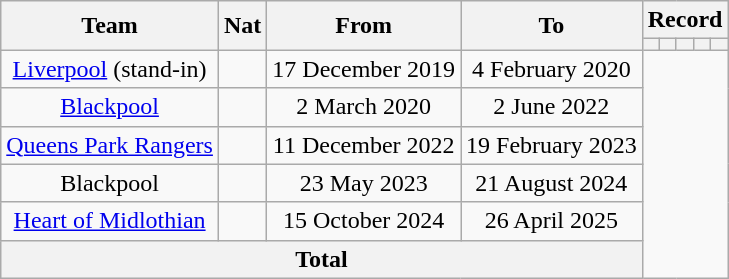<table class="wikitable" style="text-align: center">
<tr>
<th rowspan="2">Team</th>
<th rowspan="2">Nat</th>
<th rowspan="2">From</th>
<th rowspan="2">To</th>
<th colspan="8">Record</th>
</tr>
<tr>
<th></th>
<th></th>
<th></th>
<th></th>
<th></th>
</tr>
<tr>
<td align=centre><a href='#'>Liverpool</a> (stand-in)</td>
<td></td>
<td align=centre>17 December 2019</td>
<td align=centre>4 February 2020<br></td>
</tr>
<tr>
<td align=centre><a href='#'>Blackpool</a></td>
<td></td>
<td align=centre>2 March 2020</td>
<td align=centre>2 June 2022<br></td>
</tr>
<tr>
<td align=centre><a href='#'>Queens Park Rangers</a></td>
<td></td>
<td align=centre>11 December 2022</td>
<td align=centre>19 February 2023<br></td>
</tr>
<tr>
<td align=centre>Blackpool</td>
<td></td>
<td align=centre>23 May 2023</td>
<td align=centre>21 August 2024<br></td>
</tr>
<tr>
<td align=centre><a href='#'>Heart of Midlothian</a></td>
<td></td>
<td align=centre>15 October 2024</td>
<td align=centre>26 April 2025<br></td>
</tr>
<tr>
<th colspan="4">Total<br></th>
</tr>
</table>
